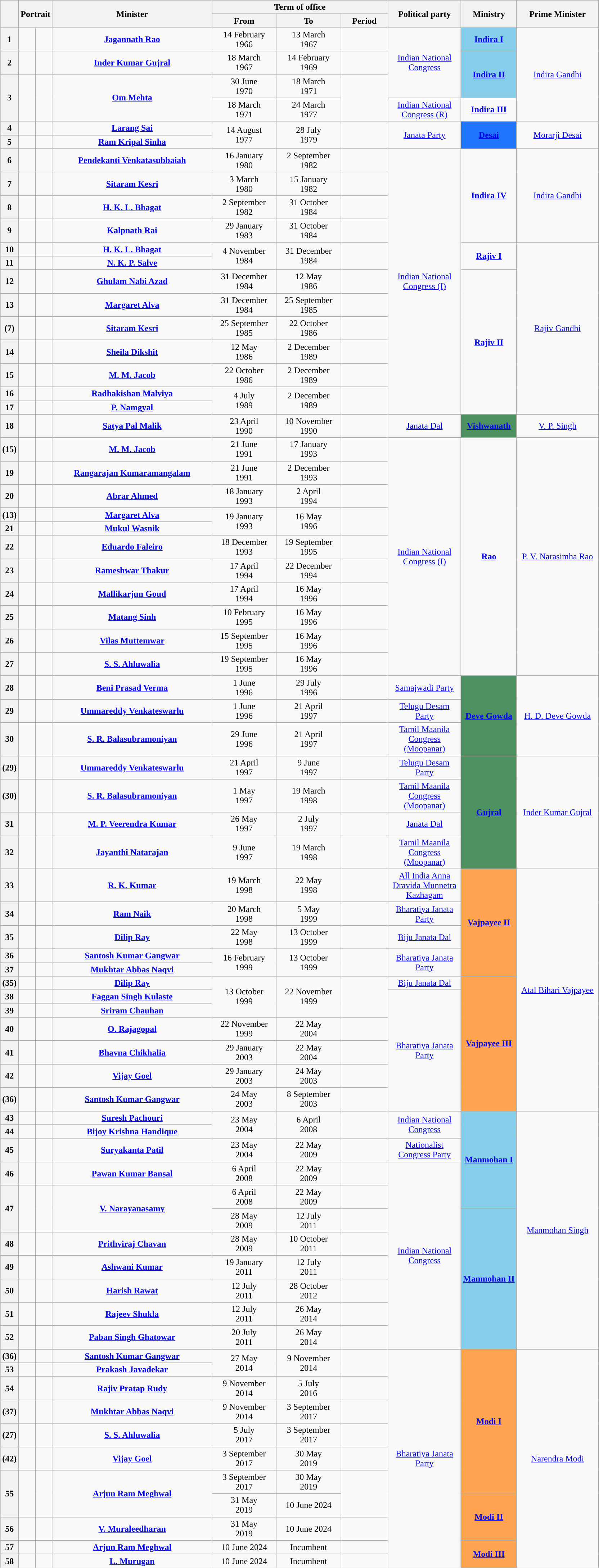<table class="wikitable" style="text-align:center">
<tr>
<th rowspan="2"></th>
<th colspan="2" rowspan="2">Portrait</th>
<th rowspan="2" style="width:18em">Minister<br></th>
<th colspan="3">Term of office</th>
<th rowspan="2" style="width:8em">Political party</th>
<th rowspan="2">Ministry</th>
<th rowspan="2" style="width:9em">Prime Minister</th>
</tr>
<tr>
<th style="width:7em">From</th>
<th style="width:7em">To</th>
<th style="width:5em">Period</th>
</tr>
<tr>
<th>1</th>
<td></td>
<td></td>
<td><strong><a href='#'>Jagannath Rao</a></strong><br></td>
<td>14 February<br>1966</td>
<td>13 March<br>1967</td>
<td><strong></strong></td>
<td rowspan="3"><a href='#'>Indian National Congress</a></td>
<td bgcolor="#87CEEB"><strong><a href='#'>Indira I</a></strong></td>
<td rowspan="4"><a href='#'>Indira Gandhi</a></td>
</tr>
<tr>
<th>2</th>
<td></td>
<td></td>
<td><strong><a href='#'>Inder Kumar Gujral</a></strong><br></td>
<td>18 March<br>1967</td>
<td>14 February<br>1969</td>
<td><strong></strong></td>
<td rowspan="2" bgcolor="#87CEEB"><strong><a href='#'>Indira II</a></strong></td>
</tr>
<tr>
<th rowspan="2">3</th>
<td rowspan="2"></td>
<td rowspan="2"></td>
<td rowspan="2"><strong><a href='#'>Om Mehta</a></strong><br></td>
<td>30 June<br>1970</td>
<td>18 March<br>1971</td>
<td rowspan="2"><strong></strong></td>
</tr>
<tr>
<td>18 March<br>1971</td>
<td>24 March<br>1977</td>
<td><a href='#'>Indian National Congress (R)</a></td>
<td><strong><a href='#'>Indira III</a></strong></td>
</tr>
<tr>
<th>4</th>
<td></td>
<td></td>
<td><strong><a href='#'>Larang Sai</a></strong><br></td>
<td rowspan="2">14 August<br>1977</td>
<td rowspan="2">28 July<br>1979</td>
<td rowspan="2"><strong></strong></td>
<td rowspan="2"><a href='#'>Janata Party</a></td>
<td rowspan="2" bgcolor="#1F75FE"><a href='#'><strong>Desai</strong></a></td>
<td rowspan="2"><a href='#'>Morarji Desai</a></td>
</tr>
<tr>
<th>5</th>
<td></td>
<td></td>
<td><strong><a href='#'>Ram Kripal Sinha</a></strong><br></td>
</tr>
<tr>
<th>6</th>
<td></td>
<td></td>
<td><strong><a href='#'>Pendekanti Venkatasubbaiah</a></strong><br></td>
<td>16 January<br>1980</td>
<td>2 September<br>1982</td>
<td><strong></strong></td>
<td rowspan="13"><a href='#'>Indian National Congress (I)</a></td>
<td rowspan="4"><strong><a href='#'>Indira IV</a></strong></td>
<td rowspan="4"><a href='#'>Indira Gandhi</a></td>
</tr>
<tr>
<th>7</th>
<td></td>
<td></td>
<td><strong><a href='#'>Sitaram Kesri</a></strong><br></td>
<td>3 March<br>1980</td>
<td>15 January<br>1982</td>
<td><strong></strong></td>
</tr>
<tr>
<th>8</th>
<td></td>
<td></td>
<td><strong><a href='#'>H. K. L. Bhagat</a></strong><br></td>
<td>2 September<br>1982</td>
<td>31 October<br>1984</td>
<td><strong></strong></td>
</tr>
<tr>
<th>9</th>
<td></td>
<td></td>
<td><strong><a href='#'>Kalpnath Rai</a></strong><br></td>
<td>29 January<br>1983</td>
<td>31 October<br>1984</td>
<td><strong></strong></td>
</tr>
<tr>
<th>10</th>
<td></td>
<td></td>
<td><strong><a href='#'>H. K. L. Bhagat</a></strong><br></td>
<td rowspan="2">4 November<br>1984</td>
<td rowspan="2">31 December<br>1984</td>
<td rowspan="2"><strong></strong></td>
<td rowspan="2"><strong><a href='#'>Rajiv I</a></strong></td>
<td rowspan="9"><a href='#'>Rajiv Gandhi</a></td>
</tr>
<tr>
<th>11</th>
<td></td>
<td></td>
<td><strong><a href='#'>N. K. P. Salve</a></strong><br></td>
</tr>
<tr>
<th>12</th>
<td></td>
<td></td>
<td><strong><a href='#'>Ghulam Nabi Azad</a></strong><br></td>
<td>31 December<br>1984</td>
<td>12 May<br>1986</td>
<td><strong></strong></td>
<td rowspan="7"><strong><a href='#'>Rajiv II</a></strong></td>
</tr>
<tr>
<th>13</th>
<td></td>
<td></td>
<td><strong><a href='#'>Margaret Alva</a></strong><br></td>
<td>31 December<br>1984</td>
<td>25 September<br>1985</td>
<td><strong></strong></td>
</tr>
<tr>
<th>(7)</th>
<td></td>
<td></td>
<td><strong><a href='#'>Sitaram Kesri</a></strong><br></td>
<td>25 September<br>1985</td>
<td>22 October<br>1986</td>
<td><strong></strong></td>
</tr>
<tr>
<th>14</th>
<td></td>
<td></td>
<td><strong><a href='#'>Sheila Dikshit</a></strong><br></td>
<td>12 May<br>1986</td>
<td>2 December<br>1989</td>
<td><strong></strong></td>
</tr>
<tr>
<th>15</th>
<td></td>
<td></td>
<td><strong><a href='#'>M. M. Jacob</a></strong><br></td>
<td>22 October<br>1986</td>
<td>2 December<br>1989</td>
<td><strong></strong></td>
</tr>
<tr>
<th>16</th>
<td></td>
<td></td>
<td><strong><a href='#'>Radhakishan Malviya</a></strong><br></td>
<td rowspan="2">4 July<br>1989</td>
<td rowspan="2">2 December<br>1989</td>
<td rowspan="2"><strong></strong></td>
</tr>
<tr>
<th>17</th>
<td></td>
<td></td>
<td><strong><a href='#'>P. Namgyal</a></strong><br></td>
</tr>
<tr>
<th>18</th>
<td></td>
<td></td>
<td><strong><a href='#'>Satya Pal Malik</a></strong><br></td>
<td>23 April<br>1990</td>
<td>10 November<br>1990</td>
<td><strong></strong></td>
<td><a href='#'>Janata Dal</a></td>
<td style="background:#4C915F"><strong><a href='#'>Vishwanath</a></strong></td>
<td><a href='#'>V. P. Singh</a></td>
</tr>
<tr>
<th>(15)</th>
<td></td>
<td></td>
<td><strong><a href='#'>M. M. Jacob</a></strong><br></td>
<td>21 June<br>1991</td>
<td>17 January<br>1993</td>
<td><strong></strong></td>
<td rowspan="11"><a href='#'>Indian National Congress (I)</a></td>
<td rowspan="11"><a href='#'><strong>Rao</strong></a></td>
<td rowspan="11"><a href='#'>P. V. Narasimha Rao</a></td>
</tr>
<tr>
<th>19</th>
<td></td>
<td></td>
<td><strong><a href='#'>Rangarajan Kumaramangalam</a></strong><br></td>
<td>21 June<br>1991</td>
<td>2 December<br>1993</td>
<td><strong></strong></td>
</tr>
<tr>
<th>20</th>
<td></td>
<td></td>
<td><strong><a href='#'>Abrar Ahmed</a></strong><br></td>
<td>18 January<br>1993</td>
<td>2 April<br>1994</td>
<td><strong></strong></td>
</tr>
<tr>
<th>(13)</th>
<td></td>
<td></td>
<td><strong><a href='#'>Margaret Alva</a></strong><br></td>
<td rowspan="2">19 January<br>1993</td>
<td rowspan="2">16 May<br>1996</td>
<td rowspan="2"><strong></strong></td>
</tr>
<tr>
<th>21</th>
<td></td>
<td></td>
<td><strong><a href='#'>Mukul Wasnik</a></strong><br></td>
</tr>
<tr>
<th>22</th>
<td></td>
<td></td>
<td><strong><a href='#'>Eduardo Faleiro</a></strong><br></td>
<td>18 December<br>1993</td>
<td>19 September<br>1995</td>
<td><strong></strong></td>
</tr>
<tr>
<th>23</th>
<td></td>
<td></td>
<td><strong><a href='#'>Rameshwar Thakur</a></strong><br></td>
<td>17 April<br>1994</td>
<td>22 December<br>1994</td>
<td><strong></strong></td>
</tr>
<tr>
<th>24</th>
<td></td>
<td></td>
<td><strong><a href='#'>Mallikarjun Goud</a></strong><br></td>
<td>17 April<br>1994</td>
<td>16 May<br>1996</td>
<td><strong></strong></td>
</tr>
<tr>
<th>25</th>
<td></td>
<td></td>
<td><strong><a href='#'>Matang Sinh</a></strong><br></td>
<td>10 February<br>1995</td>
<td>16 May<br>1996</td>
<td><strong></strong></td>
</tr>
<tr>
<th>26</th>
<td></td>
<td></td>
<td><strong><a href='#'>Vilas Muttemwar</a></strong><br></td>
<td>15 September<br>1995</td>
<td>16 May<br>1996</td>
<td><strong></strong></td>
</tr>
<tr>
<th>27</th>
<td></td>
<td></td>
<td><strong><a href='#'>S. S. Ahluwalia</a></strong><br></td>
<td>19 September<br>1995</td>
<td>16 May<br>1996</td>
<td><strong></strong></td>
</tr>
<tr>
<th>28</th>
<td></td>
<td></td>
<td><strong><a href='#'>Beni Prasad Verma</a></strong><br></td>
<td>1 June<br>1996</td>
<td>29 July<br>1996</td>
<td><strong></strong></td>
<td><a href='#'>Samajwadi Party</a></td>
<td rowspan="3" style="background:#4C915F"><strong><a href='#'>Deve Gowda</a></strong></td>
<td rowspan="3"><a href='#'>H. D. Deve Gowda</a></td>
</tr>
<tr>
<th>29</th>
<td></td>
<td></td>
<td><strong><a href='#'>Ummareddy Venkateswarlu</a></strong><br></td>
<td>1 June<br>1996</td>
<td>21 April<br>1997</td>
<td><strong></strong></td>
<td><a href='#'>Telugu Desam Party</a></td>
</tr>
<tr>
<th>30</th>
<td></td>
<td></td>
<td><strong><a href='#'>S. R. Balasubramoniyan</a></strong><br></td>
<td>29 June<br>1996</td>
<td>21 April<br>1997</td>
<td><strong></strong></td>
<td><a href='#'>Tamil Maanila Congress (Moopanar)</a></td>
</tr>
<tr>
<th>(29)</th>
<td></td>
<td></td>
<td><strong><a href='#'>Ummareddy Venkateswarlu</a></strong><br></td>
<td>21 April<br>1997</td>
<td>9 June<br>1997</td>
<td><strong></strong></td>
<td><a href='#'>Telugu Desam Party</a></td>
<td rowspan="4" style="background:#4C915F"><strong><a href='#'>Gujral</a></strong></td>
<td rowspan="4"><a href='#'>Inder Kumar Gujral</a></td>
</tr>
<tr>
<th>(30)</th>
<td></td>
<td></td>
<td><strong><a href='#'>S. R. Balasubramoniyan</a></strong><br></td>
<td>1 May<br>1997</td>
<td>19 March<br>1998</td>
<td><strong></strong></td>
<td><a href='#'>Tamil Maanila Congress (Moopanar)</a></td>
</tr>
<tr>
<th>31</th>
<td></td>
<td></td>
<td><strong><a href='#'>M. P. Veerendra Kumar</a></strong><br></td>
<td>26 May<br>1997</td>
<td>2 July<br>1997</td>
<td><strong></strong></td>
<td><a href='#'>Janata Dal</a></td>
</tr>
<tr>
<th>32</th>
<td></td>
<td></td>
<td><strong><a href='#'>Jayanthi Natarajan</a></strong><br></td>
<td>9 June<br>1997</td>
<td>19 March<br>1998</td>
<td><strong></strong></td>
<td><a href='#'>Tamil Maanila Congress (Moopanar)</a></td>
</tr>
<tr>
<th>33</th>
<td></td>
<td></td>
<td><strong><a href='#'>R. K. Kumar</a></strong><br></td>
<td>19 March<br>1998</td>
<td>22 May<br>1998</td>
<td><strong></strong></td>
<td><a href='#'>All India Anna Dravida Munnetra Kazhagam</a></td>
<td rowspan="5" style="background:#FFA551;"><strong><a href='#'>Vajpayee II</a></strong></td>
<td rowspan="12"><a href='#'>Atal Bihari Vajpayee</a></td>
</tr>
<tr>
<th>34</th>
<td></td>
<td></td>
<td><strong><a href='#'>Ram Naik</a></strong><br></td>
<td>20 March<br>1998</td>
<td>5 May<br>1999</td>
<td><strong></strong></td>
<td><a href='#'>Bharatiya Janata Party</a></td>
</tr>
<tr>
<th>35</th>
<td></td>
<td></td>
<td><strong><a href='#'>Dilip Ray</a></strong><br></td>
<td>22 May<br>1998</td>
<td>13 October<br>1999</td>
<td><strong></strong></td>
<td><a href='#'>Biju Janata Dal</a></td>
</tr>
<tr>
<th>36</th>
<td></td>
<td></td>
<td><strong><a href='#'>Santosh Kumar Gangwar</a></strong><br></td>
<td rowspan="2">16 February<br>1999</td>
<td rowspan="2">13 October<br>1999</td>
<td rowspan="2"><strong></strong></td>
<td rowspan="2"><a href='#'>Bharatiya Janata Party</a></td>
</tr>
<tr>
<th>37</th>
<td></td>
<td></td>
<td><strong><a href='#'>Mukhtar Abbas Naqvi</a></strong><br></td>
</tr>
<tr>
<th>(35)</th>
<td></td>
<td></td>
<td><strong><a href='#'>Dilip Ray</a></strong><br></td>
<td rowspan="3">13 October<br>1999</td>
<td rowspan="3">22 November<br>1999</td>
<td rowspan="3"><strong></strong></td>
<td><a href='#'>Biju Janata Dal</a></td>
<td rowspan="7" style="background:#FFA551;"><strong><a href='#'>Vajpayee III</a></strong></td>
</tr>
<tr>
<th>38</th>
<td></td>
<td></td>
<td><strong><a href='#'>Faggan Singh Kulaste</a></strong><br></td>
<td rowspan="6"><a href='#'>Bharatiya Janata Party</a></td>
</tr>
<tr>
<th>39</th>
<td></td>
<td></td>
<td><strong><a href='#'>Sriram Chauhan</a></strong><br></td>
</tr>
<tr>
<th>40</th>
<td></td>
<td></td>
<td><strong><a href='#'>O. Rajagopal</a></strong><br></td>
<td>22 November<br>1999</td>
<td>22 May<br>2004</td>
<td><strong></strong></td>
</tr>
<tr>
<th>41</th>
<td></td>
<td></td>
<td><strong><a href='#'>Bhavna Chikhalia</a></strong><br></td>
<td>29 January<br>2003</td>
<td>22 May<br>2004</td>
<td><strong></strong></td>
</tr>
<tr>
<th>42</th>
<td></td>
<td></td>
<td><strong><a href='#'>Vijay Goel</a></strong><br></td>
<td>29 January<br>2003</td>
<td>24 May<br>2003</td>
<td><strong></strong></td>
</tr>
<tr>
<th>(36)</th>
<td></td>
<td></td>
<td><strong><a href='#'>Santosh Kumar Gangwar</a></strong><br></td>
<td>24 May<br>2003</td>
<td>8 September<br>2003</td>
<td><strong></strong></td>
</tr>
<tr>
<th>43</th>
<td></td>
<td></td>
<td><strong><a href='#'>Suresh Pachouri</a></strong><br></td>
<td rowspan="2">23 May<br>2004</td>
<td rowspan="2">6 April<br>2008</td>
<td rowspan="2"><strong></strong></td>
<td rowspan="2"><a href='#'>Indian National Congress</a></td>
<td rowspan="5" bgcolor="#87CEEB"><a href='#'><strong>Manmohan I</strong></a></td>
<td rowspan="11"><a href='#'>Manmohan Singh</a></td>
</tr>
<tr>
<th>44</th>
<td></td>
<td></td>
<td><strong><a href='#'>Bijoy Krishna Handique</a></strong><br></td>
</tr>
<tr>
<th>45</th>
<td></td>
<td></td>
<td><strong><a href='#'>Suryakanta Patil</a></strong><br></td>
<td>23 May<br>2004</td>
<td>22 May<br>2009</td>
<td><strong></strong></td>
<td><a href='#'>Nationalist Congress Party</a></td>
</tr>
<tr>
<th>46</th>
<td></td>
<td></td>
<td><strong><a href='#'>Pawan Kumar Bansal</a></strong><br></td>
<td>6 April<br>2008</td>
<td>22 May<br>2009</td>
<td><strong></strong></td>
<td rowspan="8"><a href='#'>Indian National Congress</a></td>
</tr>
<tr>
<th rowspan="2">47</th>
<td rowspan="2"></td>
<td rowspan="2"></td>
<td rowspan="2"><strong><a href='#'>V. Narayanasamy</a></strong><br></td>
<td>6 April<br>2008</td>
<td>22 May<br>2009</td>
<td><strong></strong></td>
</tr>
<tr>
<td>28 May<br>2009</td>
<td>12 July<br>2011</td>
<td><strong></strong></td>
<td rowspan="6" bgcolor="#87CEEB"><a href='#'><strong>Manmohan II</strong></a></td>
</tr>
<tr>
<th>48</th>
<td></td>
<td></td>
<td><strong><a href='#'>Prithviraj Chavan</a></strong><br></td>
<td>28 May<br>2009</td>
<td>10 October<br>2011</td>
<td><strong></strong></td>
</tr>
<tr>
<th>49</th>
<td></td>
<td></td>
<td><strong><a href='#'>Ashwani Kumar</a></strong><br></td>
<td>19 January<br>2011</td>
<td>12 July<br>2011</td>
<td><strong></strong></td>
</tr>
<tr>
<th>50</th>
<td></td>
<td></td>
<td><strong><a href='#'>Harish Rawat</a></strong><br></td>
<td>12 July<br>2011</td>
<td>28 October<br>2012</td>
<td><strong></strong></td>
</tr>
<tr>
<th>51</th>
<td></td>
<td></td>
<td><strong><a href='#'>Rajeev Shukla</a></strong><br></td>
<td>12 July<br>2011</td>
<td>26 May<br>2014</td>
<td><strong></strong></td>
</tr>
<tr>
<th>52</th>
<td></td>
<td></td>
<td><strong><a href='#'>Paban Singh Ghatowar</a></strong><br></td>
<td>20 July<br>2011</td>
<td>26 May<br>2014</td>
<td><strong></strong></td>
</tr>
<tr>
<th>(36)</th>
<td></td>
<td></td>
<td><strong><a href='#'>Santosh Kumar Gangwar</a></strong><br></td>
<td rowspan="2">27 May<br>2014</td>
<td rowspan="2">9 November<br>2014</td>
<td rowspan="2"><strong></strong></td>
<td rowspan="11"><a href='#'>Bharatiya Janata Party</a></td>
<td rowspan="7" style="background:#FFA551;"><strong><a href='#'>Modi I</a></strong></td>
<td rowspan="11"><a href='#'>Narendra Modi</a></td>
</tr>
<tr>
<th>53</th>
<td></td>
<td></td>
<td><strong><a href='#'>Prakash Javadekar</a></strong><br></td>
</tr>
<tr>
<th>54</th>
<td></td>
<td></td>
<td><strong><a href='#'>Rajiv Pratap Rudy</a></strong><br></td>
<td>9 November<br>2014</td>
<td>5 July<br>2016</td>
<td><strong></strong></td>
</tr>
<tr>
<th>(37)</th>
<td></td>
<td></td>
<td><strong><a href='#'>Mukhtar Abbas Naqvi</a></strong><br></td>
<td>9 November<br>2014</td>
<td>3 September<br>2017</td>
<td><strong></strong></td>
</tr>
<tr>
<th>(27)</th>
<td></td>
<td></td>
<td><strong><a href='#'>S. S. Ahluwalia</a></strong><br></td>
<td>5 July<br>2017</td>
<td>3 September<br>2017</td>
<td><strong></strong></td>
</tr>
<tr>
<th>(42)</th>
<td></td>
<td></td>
<td><strong><a href='#'>Vijay Goel</a></strong><br></td>
<td>3 September<br>2017</td>
<td>30 May<br>2019</td>
<td><strong></strong></td>
</tr>
<tr>
<th rowspan="2">55</th>
<td rowspan="2"></td>
<td rowspan="2"></td>
<td rowspan="2"><strong><a href='#'>Arjun Ram Meghwal</a></strong><br></td>
<td>3 September<br>2017</td>
<td>30 May<br>2019</td>
<td rowspan="2"><strong></strong></td>
</tr>
<tr>
<td>31 May<br>2019</td>
<td>10 June 2024</td>
<td rowspan="2" style="background:#FFA551;"><strong><a href='#'>Modi II</a></strong></td>
</tr>
<tr>
<th>56</th>
<td></td>
<td></td>
<td><strong><a href='#'>V. Muraleedharan</a></strong><br></td>
<td>31 May<br>2019</td>
<td>10 June 2024</td>
<td><strong></strong></td>
</tr>
<tr>
<th>57</th>
<td></td>
<td></td>
<td><strong><a href='#'>Arjun Ram Meghwal</a></strong><br></td>
<td>10 June 2024</td>
<td>Incumbent</td>
<td><strong></strong></td>
<td rowspan="2" style="background:#FFA551;"><strong><a href='#'>Modi III</a></strong></td>
</tr>
<tr>
<th>58</th>
<td></td>
<td></td>
<td><strong><a href='#'>L. Murugan</a></strong><br></td>
<td>10 June 2024</td>
<td>Incumbent</td>
<td><strong></strong></td>
</tr>
</table>
